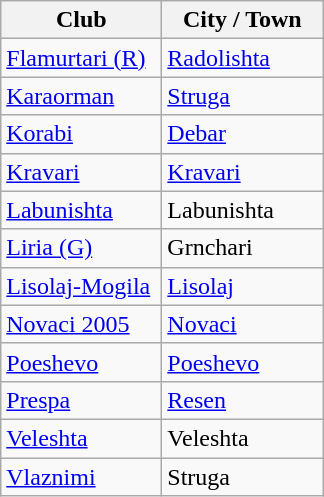<table class="wikitable sortable">
<tr>
<th width="100px">Club</th>
<th width="100px">City / Town</th>
</tr>
<tr>
<td><a href='#'>Flamurtari (R)</a></td>
<td><a href='#'>Radolishta</a></td>
</tr>
<tr>
<td><a href='#'>Karaorman</a></td>
<td><a href='#'>Struga</a></td>
</tr>
<tr>
<td><a href='#'>Korabi</a></td>
<td><a href='#'>Debar</a></td>
</tr>
<tr>
<td><a href='#'>Kravari</a></td>
<td><a href='#'>Kravari</a></td>
</tr>
<tr>
<td><a href='#'>Labunishta</a></td>
<td>Labunishta</td>
</tr>
<tr>
<td><a href='#'>Liria (G)</a></td>
<td>Grnchari</td>
</tr>
<tr>
<td><a href='#'>Lisolaj-Mogila</a></td>
<td><a href='#'>Lisolaj</a></td>
</tr>
<tr>
<td><a href='#'>Novaci 2005</a></td>
<td><a href='#'>Novaci</a></td>
</tr>
<tr>
<td><a href='#'>Poeshevo</a></td>
<td><a href='#'>Poeshevo</a></td>
</tr>
<tr>
<td><a href='#'>Prespa</a></td>
<td><a href='#'>Resen</a></td>
</tr>
<tr>
<td><a href='#'>Veleshta</a></td>
<td>Veleshta</td>
</tr>
<tr>
<td><a href='#'>Vlaznimi</a></td>
<td>Struga</td>
</tr>
</table>
